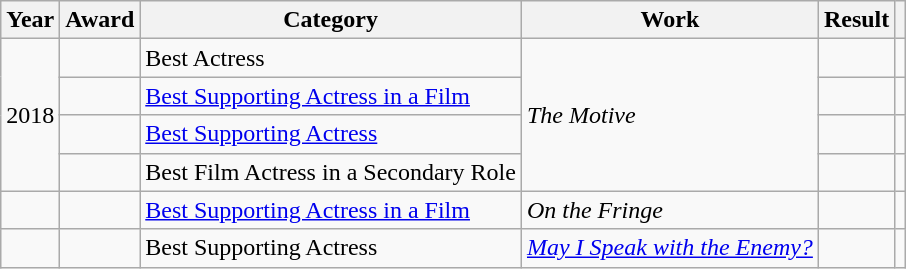<table class="wikitable sortable plainrowheaders">
<tr>
<th>Year</th>
<th>Award</th>
<th>Category</th>
<th>Work</th>
<th>Result</th>
<th scope="col" class="unsortable"></th>
</tr>
<tr>
<td rowspan = "4" align = "center">2018</td>
<td></td>
<td>Best Actress</td>
<td rowspan = "4"><em>The Motive</em></td>
<td></td>
<td align = "center"></td>
</tr>
<tr>
<td></td>
<td><a href='#'>Best Supporting Actress in a Film</a></td>
<td></td>
<td align = "center"></td>
</tr>
<tr>
<td></td>
<td><a href='#'>Best Supporting Actress</a></td>
<td></td>
<td align = "center"></td>
</tr>
<tr>
<td></td>
<td>Best Film Actress in a Secondary Role</td>
<td></td>
<td align = "center"></td>
</tr>
<tr>
<td></td>
<td></td>
<td><a href='#'>Best Supporting Actress in a Film</a></td>
<td><em>On the Fringe</em></td>
<td></td>
<td></td>
</tr>
<tr>
<td></td>
<td></td>
<td>Best Supporting Actress</td>
<td><em><a href='#'>May I Speak with the Enemy?</a></em></td>
<td></td>
<td></td>
</tr>
</table>
